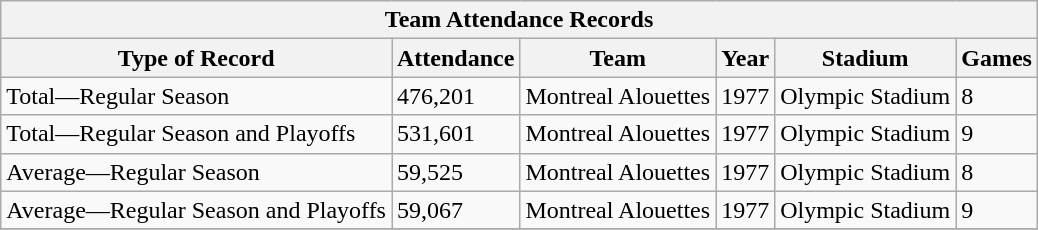<table class="wikitable">
<tr>
<th align=center colspan=6>Team Attendance Records</th>
</tr>
<tr>
<th>Type of Record</th>
<th>Attendance</th>
<th>Team</th>
<th>Year</th>
<th>Stadium</th>
<th>Games</th>
</tr>
<tr>
<td>Total—Regular Season</td>
<td>476,201</td>
<td>Montreal Alouettes</td>
<td>1977</td>
<td>Olympic Stadium</td>
<td>8</td>
</tr>
<tr>
<td>Total—Regular Season and Playoffs</td>
<td>531,601</td>
<td>Montreal Alouettes</td>
<td>1977</td>
<td>Olympic Stadium</td>
<td>9</td>
</tr>
<tr>
<td>Average—Regular Season</td>
<td>59,525</td>
<td>Montreal Alouettes</td>
<td>1977</td>
<td>Olympic Stadium</td>
<td>8</td>
</tr>
<tr>
<td>Average—Regular Season and Playoffs</td>
<td>59,067</td>
<td>Montreal Alouettes</td>
<td>1977</td>
<td>Olympic Stadium</td>
<td>9</td>
</tr>
<tr>
</tr>
</table>
